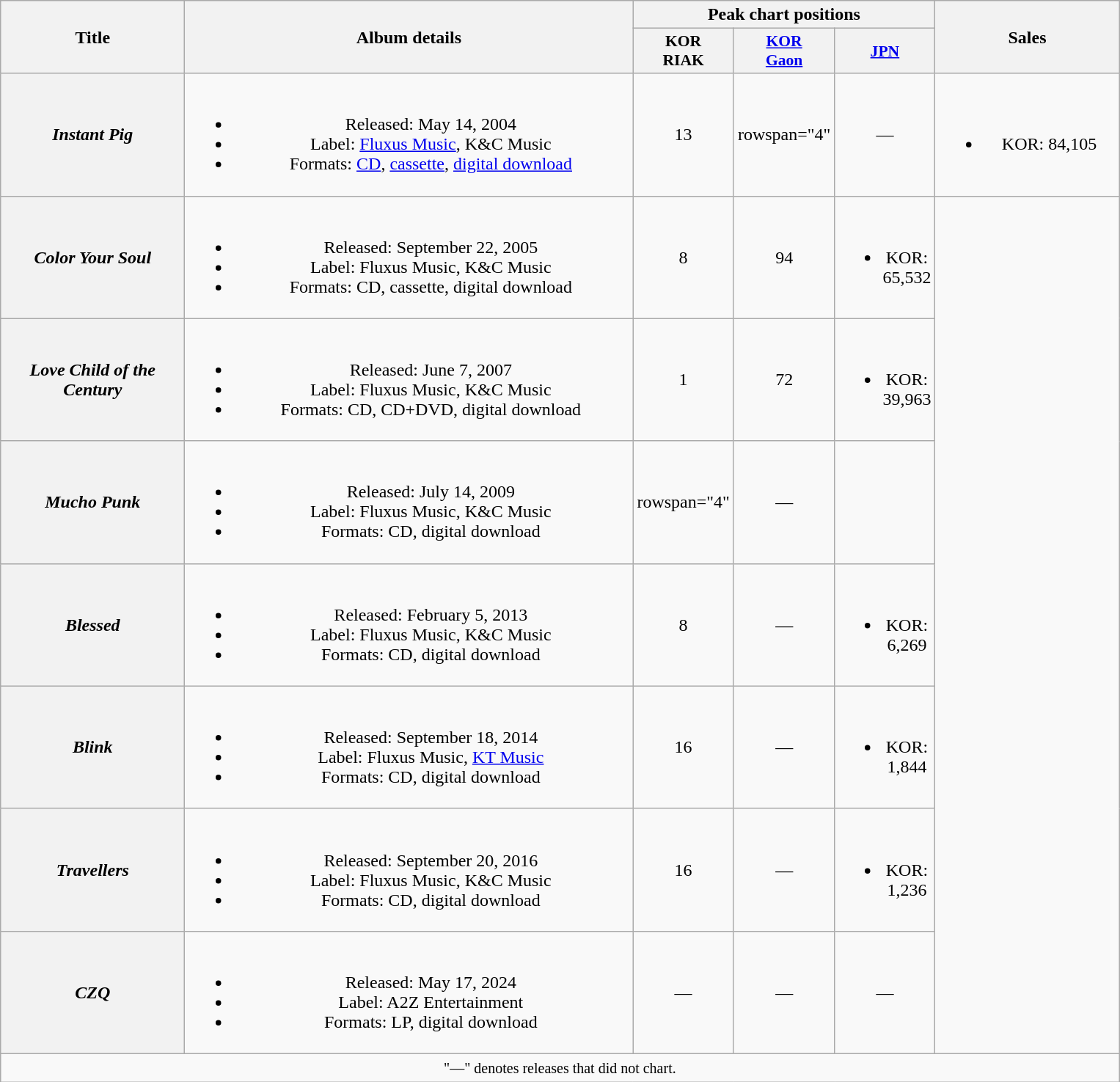<table class="wikitable plainrowheaders" style="text-align:center;">
<tr>
<th scope="col" rowspan="2" style="width:10em;">Title</th>
<th scope="col" rowspan="2" style="width:25em;">Album details</th>
<th colspan="3">Peak chart positions</th>
<th scope="col" rowspan="2" style="width:10em;">Sales</th>
</tr>
<tr>
<th style="width:3em;font-size:90%;">KOR<br>RIAK<br></th>
<th style="width:3em;font-size:90%;"><a href='#'>KOR<br>Gaon</a><br></th>
<th style="width:3em;font-size:90%;"><a href='#'>JPN</a><br></th>
</tr>
<tr>
<th scope="row"><em>Instant Pig</em></th>
<td><br><ul><li>Released: May 14, 2004</li><li>Label: <a href='#'>Fluxus Music</a>, K&C Music</li><li>Formats: <a href='#'>CD</a>, <a href='#'>cassette</a>, <a href='#'>digital download</a></li></ul></td>
<td>13</td>
<td>rowspan="4" </td>
<td>—</td>
<td><br><ul><li>KOR: 84,105</li></ul></td>
</tr>
<tr>
<th scope="row"><em>Color Your Soul</em></th>
<td><br><ul><li>Released: September 22, 2005</li><li>Label: Fluxus Music, K&C Music</li><li>Formats: CD, cassette, digital download</li></ul></td>
<td>8</td>
<td>94</td>
<td><br><ul><li>KOR: 65,532</li></ul></td>
</tr>
<tr>
<th scope="row"><em>Love Child of the Century</em></th>
<td><br><ul><li>Released: June 7, 2007</li><li>Label: Fluxus Music, K&C Music</li><li>Formats: CD, CD+DVD, digital download</li></ul></td>
<td>1</td>
<td>72</td>
<td><br><ul><li>KOR: 39,963</li></ul></td>
</tr>
<tr>
<th scope="row"><em>Mucho Punk</em></th>
<td><br><ul><li>Released: July 14, 2009</li><li>Label: Fluxus Music, K&C Music</li><li>Formats: CD, digital download</li></ul></td>
<td>rowspan="4" </td>
<td>—</td>
<td></td>
</tr>
<tr>
<th scope="row"><em>Blessed</em></th>
<td><br><ul><li>Released: February 5, 2013</li><li>Label: Fluxus Music, K&C Music</li><li>Formats: CD, digital download</li></ul></td>
<td>8</td>
<td>—</td>
<td><br><ul><li>KOR: 6,269</li></ul></td>
</tr>
<tr>
<th scope="row"><em>Blink</em></th>
<td><br><ul><li>Released: September 18, 2014</li><li>Label: Fluxus Music, <a href='#'>KT Music</a></li><li>Formats: CD, digital download</li></ul></td>
<td>16</td>
<td>—</td>
<td><br><ul><li>KOR: 1,844</li></ul></td>
</tr>
<tr>
<th scope="row"><em>Travellers</em></th>
<td><br><ul><li>Released: September 20, 2016</li><li>Label: Fluxus Music, K&C Music</li><li>Formats: CD, digital download</li></ul></td>
<td>16</td>
<td>—</td>
<td><br><ul><li>KOR: 1,236</li></ul></td>
</tr>
<tr>
<th scope="row"><em>CZQ</em></th>
<td><br><ul><li>Released: May 17, 2024</li><li>Label: A2Z Entertainment</li><li>Formats: LP, digital download</li></ul></td>
<td>—</td>
<td>—</td>
<td>—</td>
</tr>
<tr>
<td colspan="6" align="center"><small>"—" denotes releases that did not chart.</small></td>
</tr>
</table>
